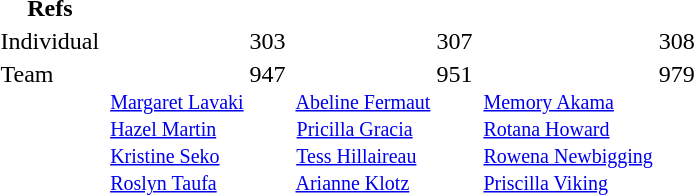<table>
<tr>
<th>Refs</th>
</tr>
<tr>
<td>Individual</td>
<td></td>
<td>303</td>
<td></td>
<td>307</td>
<td></td>
<td>308</td>
<td align=center></td>
</tr>
<tr style="vertical-align:top;">
<td>Team</td>
<td><small><br> <a href='#'>Margaret Lavaki</a><br> <a href='#'>Hazel Martin</a><br> <a href='#'>Kristine Seko</a><br> <a href='#'>Roslyn Taufa</a></small></td>
<td>947</td>
<td><small><br> <a href='#'>Abeline Fermaut</a><br> <a href='#'>Pricilla Gracia</a><br> <a href='#'>Tess Hillaireau</a><br> <a href='#'>Arianne Klotz</a></small></td>
<td>951</td>
<td><small><br> <a href='#'>Memory Akama</a><br> <a href='#'>Rotana Howard</a><br> <a href='#'>Rowena<!-- Elizabeth--> Newbigging</a><br> <a href='#'>Priscilla<!-- Elmay Amelia--> Viking</a></small></td>
<td>979</td>
<td align=center></td>
</tr>
</table>
